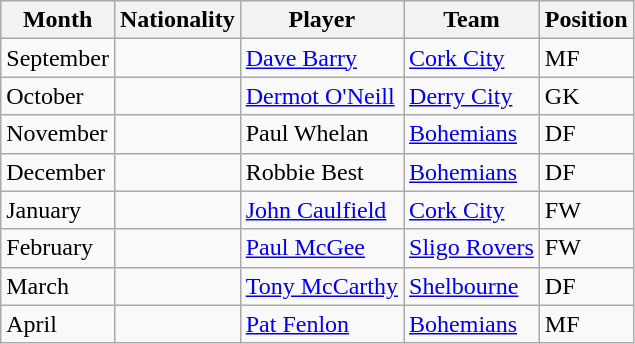<table class="wikitable sortable">
<tr>
<th>Month</th>
<th>Nationality</th>
<th>Player</th>
<th>Team</th>
<th>Position</th>
</tr>
<tr>
<td>September</td>
<td></td>
<td><a href='#'>Dave Barry</a></td>
<td><a href='#'>Cork City</a></td>
<td>MF</td>
</tr>
<tr>
<td>October</td>
<td></td>
<td><a href='#'>Dermot O'Neill</a></td>
<td><a href='#'>Derry City</a></td>
<td>GK</td>
</tr>
<tr>
<td>November</td>
<td></td>
<td>Paul Whelan</td>
<td><a href='#'>Bohemians</a></td>
<td>DF</td>
</tr>
<tr>
<td>December</td>
<td></td>
<td>Robbie Best</td>
<td><a href='#'>Bohemians</a></td>
<td>DF</td>
</tr>
<tr>
<td>January</td>
<td></td>
<td><a href='#'>John Caulfield</a></td>
<td><a href='#'>Cork City</a></td>
<td>FW</td>
</tr>
<tr>
<td>February</td>
<td></td>
<td><a href='#'>Paul McGee</a></td>
<td><a href='#'>Sligo Rovers</a></td>
<td>FW</td>
</tr>
<tr>
<td>March</td>
<td></td>
<td><a href='#'>Tony McCarthy</a></td>
<td><a href='#'>Shelbourne</a></td>
<td>DF</td>
</tr>
<tr>
<td>April</td>
<td></td>
<td><a href='#'>Pat Fenlon</a></td>
<td><a href='#'>Bohemians</a></td>
<td>MF</td>
</tr>
</table>
